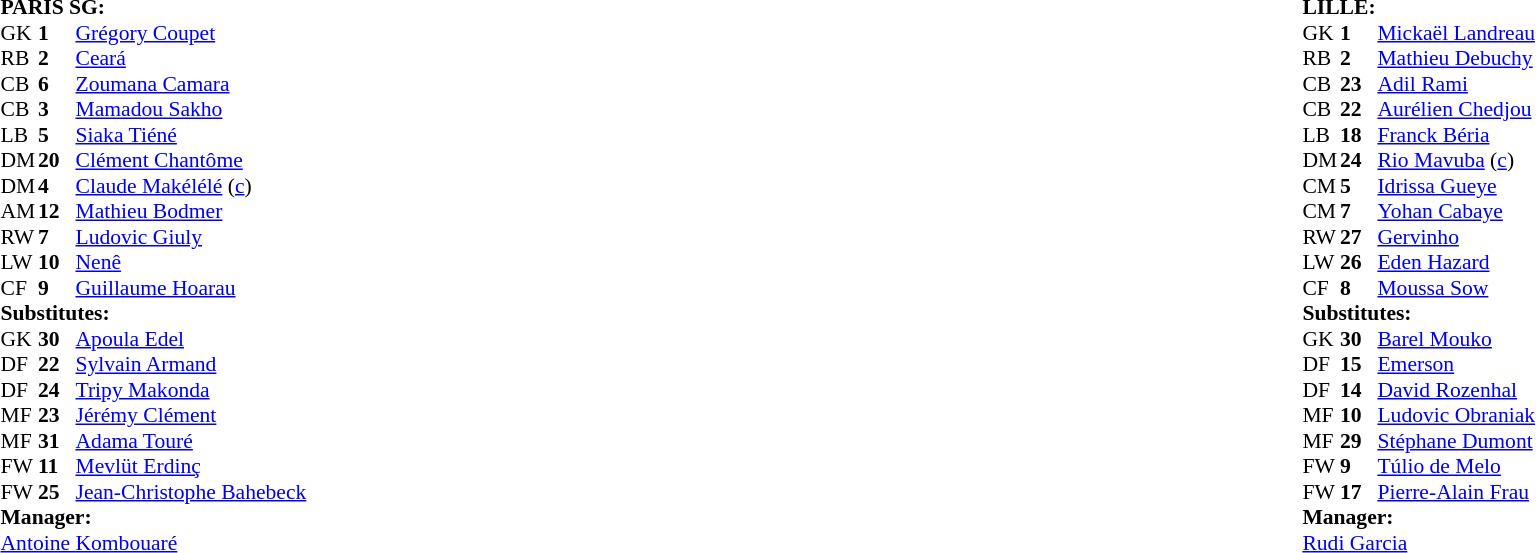<table width="100%">
<tr>
<td valign="top" width="50%"><br><table style="font-size: 90%" cellspacing="0" cellpadding="0">
<tr>
<td colspan="4"><strong>PARIS SG:</strong></td>
</tr>
<tr>
<th width="25"></th>
<th width="25"></th>
</tr>
<tr>
<td>GK</td>
<td><strong>1</strong></td>
<td> <a href='#'>Grégory Coupet</a></td>
</tr>
<tr>
<td>RB</td>
<td><strong>2</strong></td>
<td> <a href='#'>Ceará</a></td>
</tr>
<tr>
<td>CB</td>
<td><strong>6</strong></td>
<td> <a href='#'>Zoumana Camara</a></td>
</tr>
<tr>
<td>CB</td>
<td><strong>3</strong></td>
<td> <a href='#'>Mamadou Sakho</a></td>
</tr>
<tr>
<td>LB</td>
<td><strong>5</strong></td>
<td> <a href='#'>Siaka Tiéné</a></td>
<td></td>
</tr>
<tr>
<td>DM</td>
<td><strong>20</strong></td>
<td> <a href='#'>Clément Chantôme</a></td>
</tr>
<tr>
<td>DM</td>
<td><strong>4</strong></td>
<td> <a href='#'>Claude Makélélé</a> (<a href='#'>c</a>)</td>
<td></td>
<td></td>
</tr>
<tr>
<td>AM</td>
<td><strong>12</strong></td>
<td> <a href='#'>Mathieu Bodmer</a></td>
<td></td>
<td></td>
</tr>
<tr>
<td>RW</td>
<td><strong>7</strong></td>
<td> <a href='#'>Ludovic Giuly</a></td>
<td></td>
<td></td>
</tr>
<tr>
<td>LW</td>
<td><strong>10</strong></td>
<td> <a href='#'>Nenê</a></td>
<td></td>
</tr>
<tr>
<td>CF</td>
<td><strong>9</strong></td>
<td> <a href='#'>Guillaume Hoarau</a></td>
</tr>
<tr>
<td colspan=4><strong>Substitutes:</strong></td>
</tr>
<tr>
<td>GK</td>
<td><strong>30</strong></td>
<td> <a href='#'>Apoula Edel</a></td>
</tr>
<tr>
<td>DF</td>
<td><strong>22</strong></td>
<td> <a href='#'>Sylvain Armand</a></td>
</tr>
<tr>
<td>DF</td>
<td><strong>24</strong></td>
<td> <a href='#'>Tripy Makonda</a></td>
</tr>
<tr>
<td>MF</td>
<td><strong>23</strong></td>
<td> <a href='#'>Jérémy Clément</a></td>
<td></td>
<td></td>
</tr>
<tr>
<td>MF</td>
<td><strong>31</strong></td>
<td> <a href='#'>Adama Touré</a></td>
<td></td>
<td></td>
</tr>
<tr>
<td>FW</td>
<td><strong>11</strong></td>
<td> <a href='#'>Mevlüt Erdinç</a></td>
<td></td>
<td></td>
</tr>
<tr>
<td>FW</td>
<td><strong>25</strong></td>
<td> <a href='#'>Jean-Christophe Bahebeck</a></td>
</tr>
<tr>
<td colspan=4><strong>Manager:</strong></td>
</tr>
<tr>
<td colspan="4"> <a href='#'>Antoine Kombouaré</a></td>
</tr>
</table>
</td>
<td valign="top"></td>
<td valign="top" width="50%"><br><table style="font-size: 90%" cellspacing="0" cellpadding="0" align=center>
<tr>
<td colspan="4"><strong>LILLE:</strong></td>
</tr>
<tr>
<th width="25"></th>
<th width="25"></th>
</tr>
<tr>
<td>GK</td>
<td><strong>1</strong></td>
<td> <a href='#'>Mickaël Landreau</a></td>
</tr>
<tr>
<td>RB</td>
<td><strong>2</strong></td>
<td> <a href='#'>Mathieu Debuchy</a></td>
</tr>
<tr>
<td>CB</td>
<td><strong>23</strong></td>
<td> <a href='#'>Adil Rami</a></td>
</tr>
<tr>
<td>CB</td>
<td><strong>22</strong></td>
<td> <a href='#'>Aurélien Chedjou</a></td>
</tr>
<tr>
<td>LB</td>
<td><strong>18</strong></td>
<td> <a href='#'>Franck Béria</a></td>
</tr>
<tr>
<td>DM</td>
<td><strong>24</strong></td>
<td> <a href='#'>Rio Mavuba</a> (<a href='#'>c</a>)</td>
</tr>
<tr>
<td>CM</td>
<td><strong>5</strong></td>
<td> <a href='#'>Idrissa Gueye</a></td>
<td></td>
<td></td>
</tr>
<tr>
<td>CM</td>
<td><strong>7</strong></td>
<td> <a href='#'>Yohan Cabaye</a></td>
</tr>
<tr>
<td>RW</td>
<td><strong>27</strong></td>
<td> <a href='#'>Gervinho</a></td>
</tr>
<tr>
<td>LW</td>
<td><strong>26</strong></td>
<td> <a href='#'>Eden Hazard</a></td>
<td></td>
<td></td>
</tr>
<tr>
<td>CF</td>
<td><strong>8</strong></td>
<td> <a href='#'>Moussa Sow</a></td>
<td></td>
<td></td>
</tr>
<tr>
<td colspan=4><strong>Substitutes:</strong></td>
</tr>
<tr>
<td>GK</td>
<td><strong>30</strong></td>
<td> <a href='#'>Barel Mouko</a></td>
</tr>
<tr>
<td>DF</td>
<td><strong>15</strong></td>
<td> <a href='#'>Emerson</a></td>
</tr>
<tr>
<td>DF</td>
<td><strong>14</strong></td>
<td> <a href='#'>David Rozenhal</a></td>
</tr>
<tr>
<td>MF</td>
<td><strong>10</strong></td>
<td> <a href='#'>Ludovic Obraniak</a></td>
<td></td>
<td></td>
</tr>
<tr>
<td>MF</td>
<td><strong>29</strong></td>
<td> <a href='#'>Stéphane Dumont</a></td>
<td></td>
<td></td>
</tr>
<tr>
<td>FW</td>
<td><strong>9</strong></td>
<td> <a href='#'>Túlio de Melo</a></td>
<td></td>
<td></td>
</tr>
<tr>
<td>FW</td>
<td><strong>17</strong></td>
<td> <a href='#'>Pierre-Alain Frau</a></td>
</tr>
<tr>
<td colspan=4><strong>Manager:</strong></td>
</tr>
<tr>
<td colspan="4"> <a href='#'>Rudi Garcia</a></td>
</tr>
</table>
</td>
</tr>
</table>
